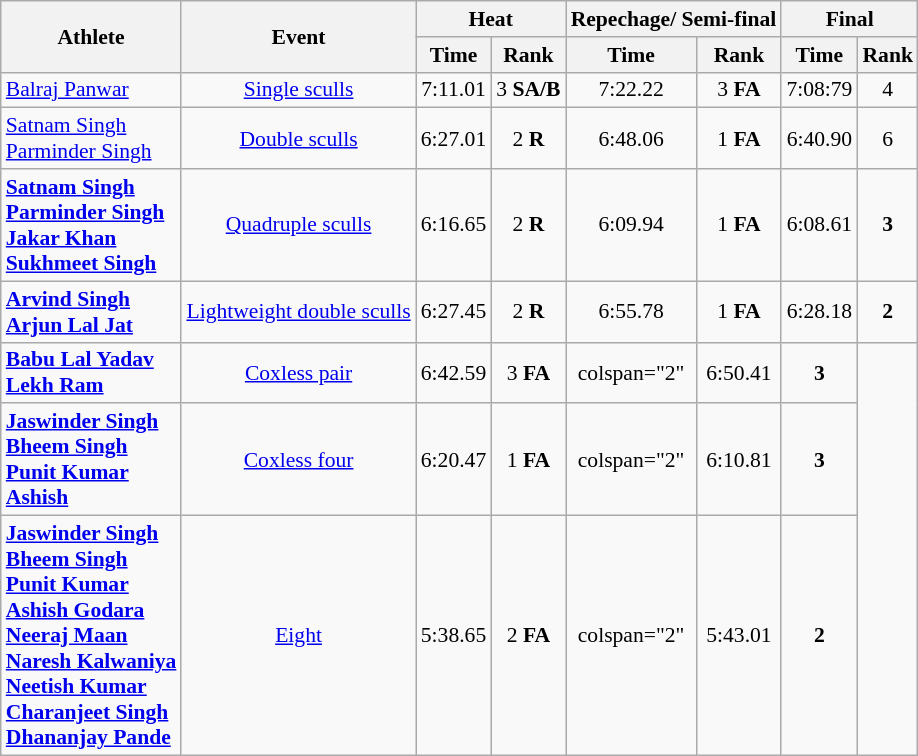<table class=wikitable style="text-align:center; font-size:90%">
<tr>
<th rowspan="2">Athlete</th>
<th rowspan="2">Event</th>
<th colspan="2">Heat</th>
<th colspan="2">Repechage/ Semi-final</th>
<th colspan="2">Final</th>
</tr>
<tr>
<th>Time</th>
<th>Rank</th>
<th>Time</th>
<th>Rank</th>
<th>Time</th>
<th>Rank</th>
</tr>
<tr>
<td align=left><a href='#'>Balraj Panwar</a></td>
<td><a href='#'>Single sculls</a></td>
<td>7:11.01</td>
<td>3 <strong>SA/B</strong></td>
<td>7:22.22</td>
<td>3 <strong>FA</strong></td>
<td>7:08:79</td>
<td>4</td>
</tr>
<tr>
<td align=left><a href='#'>Satnam Singh</a><br><a href='#'>Parminder Singh</a></td>
<td><a href='#'>Double sculls</a></td>
<td>6:27.01</td>
<td>2 <strong>R</strong></td>
<td>6:48.06</td>
<td>1 <strong>FA</strong></td>
<td>6:40.90</td>
<td>6</td>
</tr>
<tr>
<td align=left><strong><a href='#'>Satnam Singh</a><br><a href='#'>Parminder Singh</a><br><a href='#'>Jakar Khan</a><br><a href='#'>Sukhmeet Singh</a></strong></td>
<td><a href='#'>Quadruple sculls</a></td>
<td>6:16.65</td>
<td>2 <strong>R</strong></td>
<td>6:09.94</td>
<td>1 <strong>FA</strong></td>
<td>6:08.61</td>
<td><strong>3</strong></td>
</tr>
<tr>
<td align=left><strong><a href='#'>Arvind Singh</a><br><a href='#'>Arjun Lal Jat</a></strong></td>
<td><a href='#'>Lightweight double sculls</a></td>
<td>6:27.45</td>
<td>2 <strong>R</strong></td>
<td>6:55.78</td>
<td>1 <strong>FA</strong></td>
<td>6:28.18</td>
<td><strong>2</strong></td>
</tr>
<tr>
<td align=left><strong><a href='#'>Babu Lal Yadav</a><br><a href='#'>Lekh Ram</a></strong></td>
<td><a href='#'>Coxless pair</a></td>
<td>6:42.59</td>
<td>3 <strong>FA</strong></td>
<td>colspan="2" </td>
<td>6:50.41</td>
<td><strong>3</strong></td>
</tr>
<tr>
<td align=left><strong><a href='#'>Jaswinder Singh</a><br><a href='#'>Bheem Singh</a><br><a href='#'>Punit Kumar</a><br><a href='#'>Ashish</a></strong></td>
<td><a href='#'>Coxless four</a></td>
<td>6:20.47</td>
<td>1 <strong>FA</strong></td>
<td>colspan="2" </td>
<td>6:10.81</td>
<td><strong>3</strong></td>
</tr>
<tr>
<td align=left><strong><a href='#'>Jaswinder Singh</a><br><a href='#'>Bheem Singh</a><br><a href='#'>Punit Kumar</a><br><a href='#'>Ashish Godara</a><br><a href='#'>Neeraj Maan</a><br><a href='#'>Naresh Kalwaniya</a><br><a href='#'>Neetish Kumar</a><br><a href='#'>Charanjeet Singh</a><br><a href='#'>Dhananjay Pande</a></strong></td>
<td><a href='#'>Eight</a></td>
<td>5:38.65</td>
<td>2 <strong>FA</strong></td>
<td>colspan="2" </td>
<td>5:43.01</td>
<td><strong>2</strong></td>
</tr>
</table>
